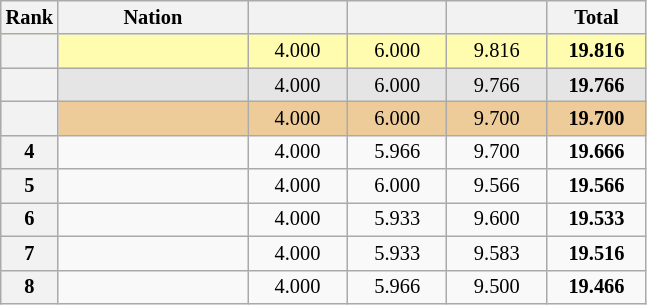<table class="wikitable sortable" style="text-align:center; font-size:85%">
<tr>
<th scope="col" style="width:25px;">Rank</th>
<th ! scope="col" style="width:120px;">Nation</th>
<th ! scope="col" style="width:60px;"></th>
<th ! scope="col" style="width:60px;"></th>
<th ! scope="col" style="width:60px;"></th>
<th ! scope="col" style="width:60px;">Total</th>
</tr>
<tr style="background:#fffcaf;">
<th scope=row style="text-align:center"></th>
<td style="text-align:left;"></td>
<td>4.000</td>
<td>6.000</td>
<td>9.816</td>
<td><strong>19.816</strong></td>
</tr>
<tr style="background:#e5e5e5;">
<th scope=row style="text-align:center"></th>
<td style="text-align:left;"></td>
<td>4.000</td>
<td>6.000</td>
<td>9.766</td>
<td><strong>19.766</strong></td>
</tr>
<tr style="background:#ec9;">
<th scope=row style="text-align:center"></th>
<td style="text-align:left;"></td>
<td>4.000</td>
<td>6.000</td>
<td>9.700</td>
<td><strong>19.700</strong></td>
</tr>
<tr>
<th scope=row style="text-align:center">4</th>
<td style="text-align:left;"></td>
<td>4.000</td>
<td>5.966</td>
<td>9.700</td>
<td><strong>19.666</strong></td>
</tr>
<tr>
<th scope=row style="text-align:center">5</th>
<td style="text-align:left;"></td>
<td>4.000</td>
<td>6.000</td>
<td>9.566</td>
<td><strong>19.566</strong></td>
</tr>
<tr>
<th scope=row style="text-align:center">6</th>
<td style="text-align:left;"></td>
<td>4.000</td>
<td>5.933</td>
<td>9.600</td>
<td><strong>19.533</strong></td>
</tr>
<tr>
<th scope=row style="text-align:center">7</th>
<td style="text-align:left;"></td>
<td>4.000</td>
<td>5.933</td>
<td>9.583</td>
<td><strong>19.516</strong></td>
</tr>
<tr>
<th scope=row style="text-align:center">8</th>
<td style="text-align:left;"></td>
<td>4.000</td>
<td>5.966</td>
<td>9.500</td>
<td><strong>19.466</strong></td>
</tr>
</table>
